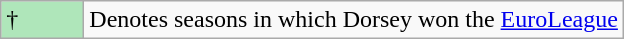<table class="wikitable">
<tr>
<td style="background:#AFE6BA; width:3em;">†</td>
<td>Denotes seasons in which Dorsey won the <a href='#'>EuroLeague</a></td>
</tr>
</table>
